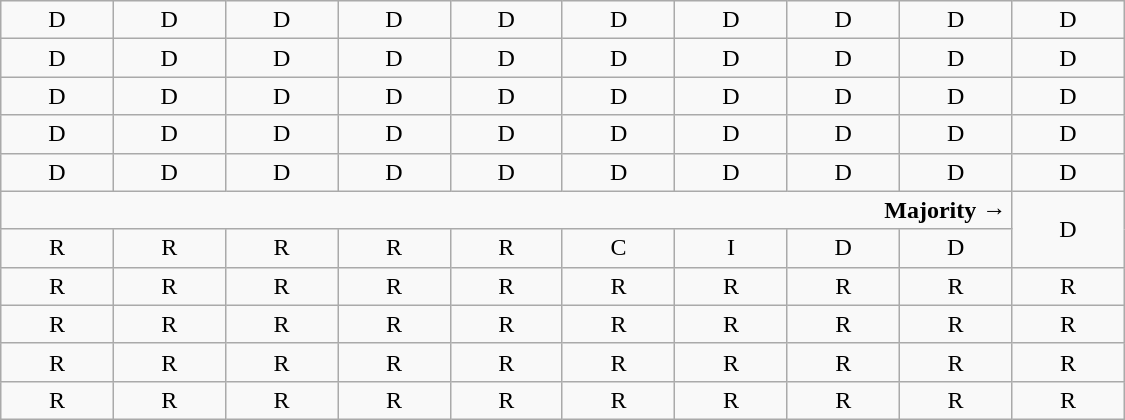<table class="wikitable" style="text-align:center" width=750px>
<tr>
<td>D</td>
<td>D</td>
<td>D</td>
<td>D</td>
<td>D</td>
<td>D</td>
<td>D</td>
<td>D</td>
<td>D</td>
<td>D</td>
</tr>
<tr>
<td width=10%  >D</td>
<td width=10%  >D</td>
<td width=10%  >D</td>
<td width=10%  >D</td>
<td width=10%  >D</td>
<td width=10%  >D</td>
<td width=10%  >D</td>
<td width=10%  >D</td>
<td width=10%  >D</td>
<td width=10%  >D</td>
</tr>
<tr>
<td>D</td>
<td>D</td>
<td>D</td>
<td>D</td>
<td>D</td>
<td>D</td>
<td>D</td>
<td>D</td>
<td>D</td>
<td>D</td>
</tr>
<tr>
<td>D<br></td>
<td>D<br></td>
<td>D<br></td>
<td>D<br></td>
<td>D<br></td>
<td>D<br></td>
<td>D<br></td>
<td>D</td>
<td>D</td>
<td>D</td>
</tr>
<tr>
<td>D<br></td>
<td>D<br></td>
<td>D<br></td>
<td>D<br></td>
<td>D<br></td>
<td>D<br></td>
<td>D<br></td>
<td>D<br></td>
<td>D<br></td>
<td>D<br></td>
</tr>
<tr>
<td colspan=9 align=right><strong>Majority →</strong></td>
<td rowspan=2 >D<br></td>
</tr>
<tr>
<td>R<br></td>
<td>R<br></td>
<td>R<br></td>
<td>R<br></td>
<td>R<br></td>
<td>C<br></td>
<td>I<br></td>
<td>D<br></td>
<td>D<br></td>
</tr>
<tr>
<td>R<br></td>
<td>R<br></td>
<td>R<br></td>
<td>R<br></td>
<td>R<br></td>
<td>R</td>
<td>R</td>
<td>R</td>
<td>R</td>
<td>R</td>
</tr>
<tr>
<td>R</td>
<td>R</td>
<td>R</td>
<td>R</td>
<td>R</td>
<td>R</td>
<td>R</td>
<td>R</td>
<td>R</td>
<td>R</td>
</tr>
<tr>
<td>R</td>
<td>R</td>
<td>R</td>
<td>R</td>
<td>R</td>
<td>R</td>
<td>R</td>
<td>R</td>
<td>R</td>
<td>R</td>
</tr>
<tr>
<td>R</td>
<td>R</td>
<td>R</td>
<td>R</td>
<td>R</td>
<td>R</td>
<td>R</td>
<td>R</td>
<td>R</td>
<td>R</td>
</tr>
</table>
